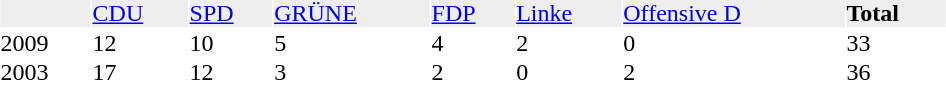<table border="0" cellpadding="0" cellspacing="1" width="50%">
<tr bgcolor="#eeeeee">
</tr>
<tr ---- bgcolor="#eeeeee">
<td></td>
<td><a href='#'>CDU</a></td>
<td><a href='#'>SPD</a></td>
<td><a href='#'>GRÜNE</a></td>
<td><a href='#'>FDP</a></td>
<td><a href='#'>Linke</a></td>
<td><a href='#'>Offensive D</a></td>
<td><strong>Total</strong></td>
</tr>
<tr>
</tr>
<tr ---- bgcolor="#FFFFFF">
<td>2009</td>
<td>12</td>
<td>10</td>
<td>5</td>
<td>4</td>
<td>2</td>
<td>0</td>
<td>33</td>
</tr>
<tr ---- bgcolor="#FFFFFF">
<td>2003</td>
<td>17</td>
<td>12</td>
<td>3</td>
<td>2</td>
<td>0</td>
<td>2</td>
<td>36</td>
</tr>
</table>
